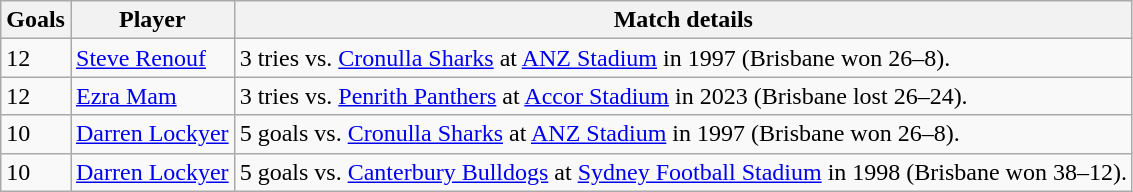<table class="wikitable">
<tr>
<th>Goals</th>
<th>Player</th>
<th>Match details</th>
</tr>
<tr>
<td>12</td>
<td><a href='#'>Steve Renouf</a></td>
<td>3 tries vs. <a href='#'>Cronulla Sharks</a> at <a href='#'>ANZ Stadium</a> in 1997 (Brisbane won 26–8).</td>
</tr>
<tr>
<td>12</td>
<td><a href='#'>Ezra Mam</a></td>
<td>3 tries vs. <a href='#'>Penrith Panthers</a> at <a href='#'>Accor Stadium</a> in 2023 (Brisbane lost 26–24).</td>
</tr>
<tr>
<td>10</td>
<td><a href='#'>Darren Lockyer</a></td>
<td>5 goals vs. <a href='#'>Cronulla Sharks</a> at <a href='#'>ANZ Stadium</a> in 1997 (Brisbane won 26–8).</td>
</tr>
<tr>
<td>10</td>
<td><a href='#'>Darren Lockyer</a></td>
<td>5 goals vs. <a href='#'>Canterbury Bulldogs</a> at <a href='#'>Sydney Football Stadium</a> in 1998 (Brisbane won 38–12).</td>
</tr>
</table>
